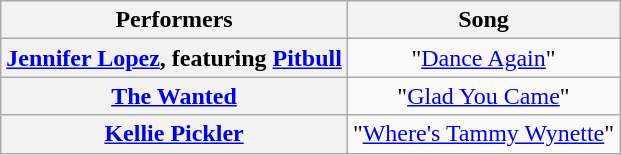<table class="wikitable" style="text-align:center;">
<tr>
<th scope="col">Performers</th>
<th scope="col">Song</th>
</tr>
<tr>
<th scope="row"><a href='#'>Jennifer Lopez</a>, featuring <a href='#'>Pitbull</a></th>
<td>"<a href='#'>Dance Again</a>"</td>
</tr>
<tr>
<th scope="row"><a href='#'>The Wanted</a></th>
<td>"<a href='#'>Glad You Came</a>"</td>
</tr>
<tr>
<th scope="row"><a href='#'>Kellie Pickler</a></th>
<td>"<a href='#'>Where's Tammy Wynette</a>"</td>
</tr>
</table>
